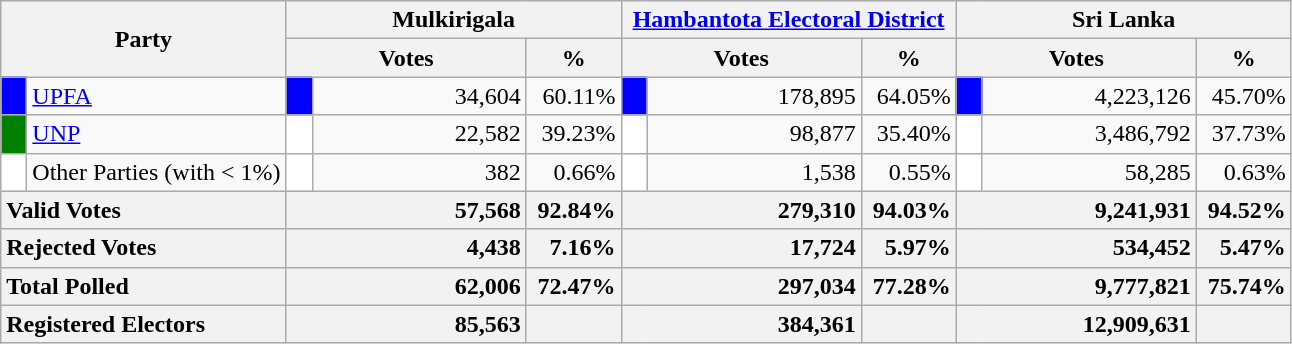<table class="wikitable">
<tr>
<th colspan="2" width="144px"rowspan="2">Party</th>
<th colspan="3" width="216px">Mulkirigala</th>
<th colspan="3" width="216px"><a href='#'>Hambantota Electoral District</a></th>
<th colspan="3" width="216px">Sri Lanka</th>
</tr>
<tr>
<th colspan="2" width="144px">Votes</th>
<th>%</th>
<th colspan="2" width="144px">Votes</th>
<th>%</th>
<th colspan="2" width="144px">Votes</th>
<th>%</th>
</tr>
<tr>
<td style="background-color:blue;" width="10px"></td>
<td style="text-align:left;"><a href='#'>UPFA</a></td>
<td style="background-color:blue;" width="10px"></td>
<td style="text-align:right;">34,604</td>
<td style="text-align:right;">60.11%</td>
<td style="background-color:blue;" width="10px"></td>
<td style="text-align:right;">178,895</td>
<td style="text-align:right;">64.05%</td>
<td style="background-color:blue;" width="10px"></td>
<td style="text-align:right;">4,223,126</td>
<td style="text-align:right;">45.70%</td>
</tr>
<tr>
<td style="background-color:green;" width="10px"></td>
<td style="text-align:left;"><a href='#'>UNP</a></td>
<td style="background-color:white;" width="10px"></td>
<td style="text-align:right;">22,582</td>
<td style="text-align:right;">39.23%</td>
<td style="background-color:white;" width="10px"></td>
<td style="text-align:right;">98,877</td>
<td style="text-align:right;">35.40%</td>
<td style="background-color:white;" width="10px"></td>
<td style="text-align:right;">3,486,792</td>
<td style="text-align:right;">37.73%</td>
</tr>
<tr>
<td style="background-color:white;" width="10px"></td>
<td style="text-align:left;">Other Parties (with < 1%)</td>
<td style="background-color:white;" width="10px"></td>
<td style="text-align:right;">382</td>
<td style="text-align:right;">0.66%</td>
<td style="background-color:white;" width="10px"></td>
<td style="text-align:right;">1,538</td>
<td style="text-align:right;">0.55%</td>
<td style="background-color:white;" width="10px"></td>
<td style="text-align:right;">58,285</td>
<td style="text-align:right;">0.63%</td>
</tr>
<tr>
<th colspan="2" width="144px"style="text-align:left;">Valid Votes</th>
<th style="text-align:right;"colspan="2" width="144px">57,568</th>
<th style="text-align:right;">92.84%</th>
<th style="text-align:right;"colspan="2" width="144px">279,310</th>
<th style="text-align:right;">94.03%</th>
<th style="text-align:right;"colspan="2" width="144px">9,241,931</th>
<th style="text-align:right;">94.52%</th>
</tr>
<tr>
<th colspan="2" width="144px"style="text-align:left;">Rejected Votes</th>
<th style="text-align:right;"colspan="2" width="144px">4,438</th>
<th style="text-align:right;">7.16%</th>
<th style="text-align:right;"colspan="2" width="144px">17,724</th>
<th style="text-align:right;">5.97%</th>
<th style="text-align:right;"colspan="2" width="144px">534,452</th>
<th style="text-align:right;">5.47%</th>
</tr>
<tr>
<th colspan="2" width="144px"style="text-align:left;">Total Polled</th>
<th style="text-align:right;"colspan="2" width="144px">62,006</th>
<th style="text-align:right;">72.47%</th>
<th style="text-align:right;"colspan="2" width="144px">297,034</th>
<th style="text-align:right;">77.28%</th>
<th style="text-align:right;"colspan="2" width="144px">9,777,821</th>
<th style="text-align:right;">75.74%</th>
</tr>
<tr>
<th colspan="2" width="144px"style="text-align:left;">Registered Electors</th>
<th style="text-align:right;"colspan="2" width="144px">85,563</th>
<th></th>
<th style="text-align:right;"colspan="2" width="144px">384,361</th>
<th></th>
<th style="text-align:right;"colspan="2" width="144px">12,909,631</th>
<th></th>
</tr>
</table>
